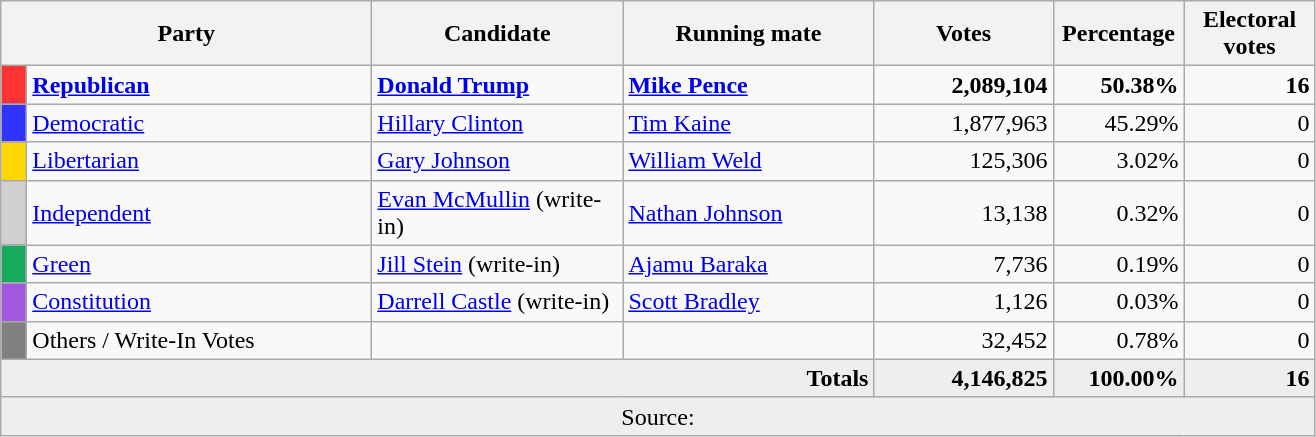<table class="wikitable">
<tr>
<th colspan="2" style="width: 15em">Party</th>
<th style="width: 10em">Candidate</th>
<th style="width: 10em">Running mate</th>
<th style="width: 7em">Votes</th>
<th style="width: 5em">Percentage</th>
<th style="width: 5em">Electoral votes</th>
</tr>
<tr>
<th style="background:#f33; width:3px;"></th>
<td style="width: 130px"><strong><a href='#'>Republican</a></strong></td>
<td><strong><a href='#'>Donald Trump</a></strong></td>
<td><strong><a href='#'>Mike Pence</a></strong></td>
<td style="text-align:right;"><strong>2,089,104</strong></td>
<td style="text-align:right;"><strong>50.38%</strong></td>
<td style="text-align:right;"><strong>16</strong></td>
</tr>
<tr>
<th style="background:#33f; width:3px;"></th>
<td style="width: 130px"><a href='#'>Democratic</a></td>
<td><a href='#'>Hillary Clinton</a></td>
<td><a href='#'>Tim Kaine</a></td>
<td style="text-align:right;">1,877,963</td>
<td style="text-align:right;">45.29%</td>
<td style="text-align:right;">0</td>
</tr>
<tr>
<th style="background:gold; width:3px;"></th>
<td style="width: 130px"><a href='#'>Libertarian</a></td>
<td><a href='#'>Gary Johnson</a></td>
<td><a href='#'>William Weld</a></td>
<td style="text-align:right;">125,306</td>
<td style="text-align:right;">3.02%</td>
<td style="text-align:right;">0</td>
</tr>
<tr>
<th style="background:#D0D0D0; width:3px;"></th>
<td style="width: 130px"><a href='#'>Independent</a></td>
<td><a href='#'>Evan McMullin</a> (write-in)</td>
<td><a href='#'>Nathan Johnson</a></td>
<td style="text-align:right;">13,138</td>
<td style="text-align:right;">0.32%</td>
<td style="text-align:right;">0</td>
</tr>
<tr>
<th style="background:#17AA5C; width:3px;"></th>
<td style="width: 130px"><a href='#'>Green</a></td>
<td><a href='#'>Jill Stein</a> (write-in)</td>
<td><a href='#'>Ajamu Baraka</a></td>
<td style="text-align:right;">7,736</td>
<td style="text-align:right;">0.19%</td>
<td style="text-align:right;">0</td>
</tr>
<tr>
<th style="background:#A356DE; width:3px;"></th>
<td style="width: 130px"><a href='#'>Constitution</a></td>
<td><a href='#'>Darrell Castle</a> (write-in)</td>
<td><a href='#'>Scott Bradley</a></td>
<td style="text-align:right;">1,126</td>
<td style="text-align:right;">0.03%</td>
<td style="text-align:right;">0</td>
</tr>
<tr>
<th style="background:gray; width:3px;"></th>
<td style="width: 130px">Others / Write-In Votes</td>
<td></td>
<td></td>
<td style="text-align:right;">32,452</td>
<td style="text-align:right;">0.78%</td>
<td style="text-align:right;">0</td>
</tr>
<tr style="background:#eee; text-align:right;">
<td colspan="4"><strong>Totals</strong></td>
<td><strong>4,146,825</strong></td>
<td><strong>100.00%</strong></td>
<td><strong>16</strong></td>
</tr>
<tr style="background:#eee; text-align:center;">
<td colspan="7">Source: <em></em></td>
</tr>
</table>
